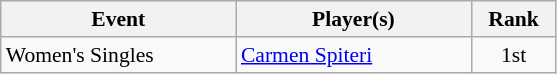<table class="wikitable" style="font-size:90%">
<tr>
<th width=150>Event</th>
<th width=150>Player(s)</th>
<th width=50>Rank</th>
</tr>
<tr>
<td>Women's Singles</td>
<td><a href='#'>Carmen Spiteri</a></td>
<td align="center">1st</td>
</tr>
</table>
